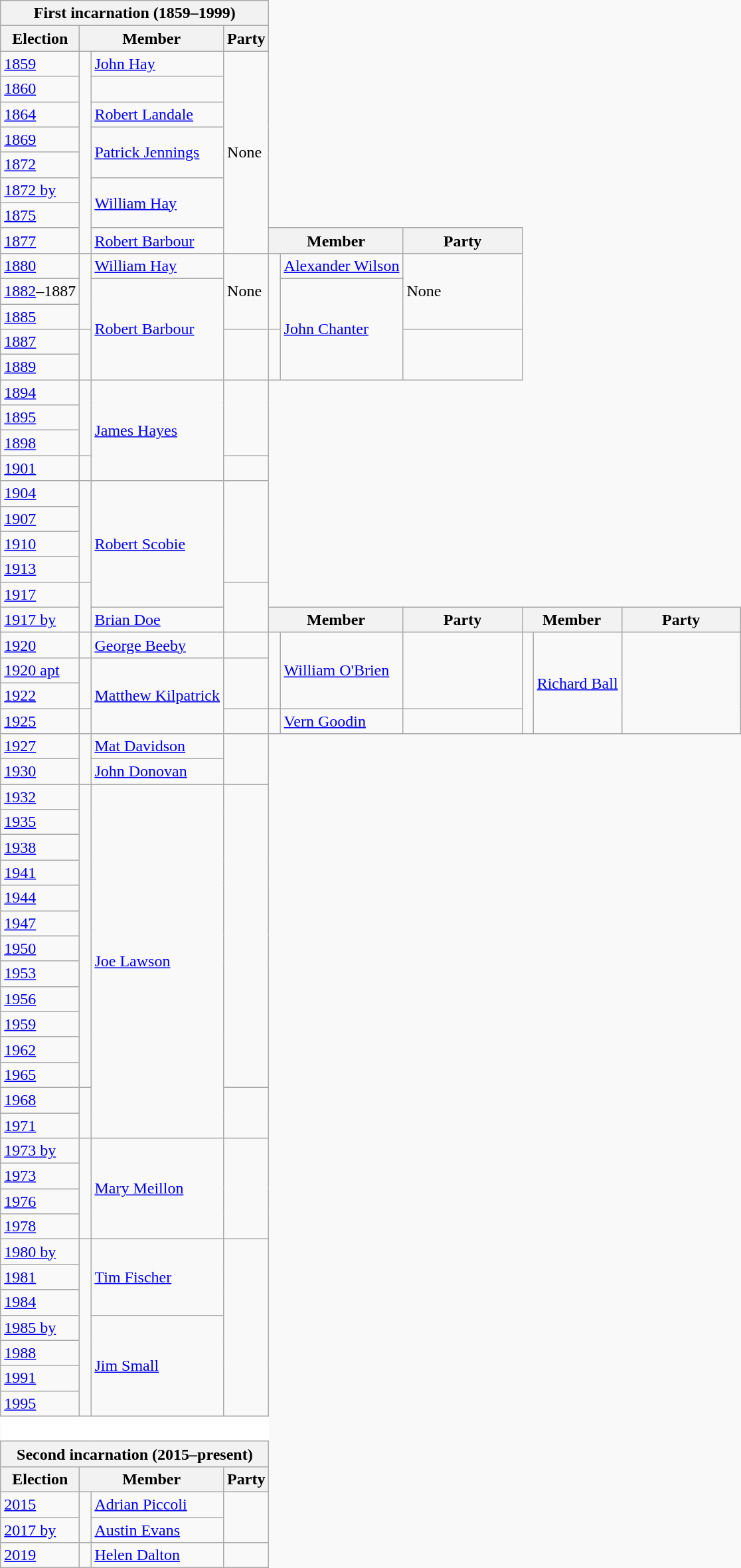<table class="wikitable" style='border-style: none none none none;'>
<tr>
<th colspan="4">First incarnation (1859–1999)</th>
</tr>
<tr>
<th>Election</th>
<th colspan="2">Member</th>
<th>Party</th>
</tr>
<tr style="background: #f9f9f9">
<td><a href='#'>1859</a></td>
<td rowspan="8" > </td>
<td><a href='#'>John Hay</a></td>
<td rowspan="8">None</td>
</tr>
<tr style="background: #f9f9f9">
<td><a href='#'>1860</a></td>
</tr>
<tr style="background: #f9f9f9">
<td><a href='#'>1864</a></td>
<td><a href='#'>Robert Landale</a></td>
</tr>
<tr style="background: #f9f9f9">
<td><a href='#'>1869</a></td>
<td rowspan="2"><a href='#'>Patrick Jennings</a></td>
</tr>
<tr style="background: #f9f9f9">
<td><a href='#'>1872</a></td>
</tr>
<tr style="background: #f9f9f9">
<td><a href='#'>1872 by</a></td>
<td rowspan="2"><a href='#'>William Hay</a></td>
</tr>
<tr style="background: #f9f9f9">
<td><a href='#'>1875</a></td>
</tr>
<tr style="background: #f9f9f9">
<td><a href='#'>1877</a></td>
<td><a href='#'>Robert Barbour</a></td>
<th colspan="2">Member</th>
<th style="width: 7em">Party</th>
</tr>
<tr style="background: #f9f9f9">
<td><a href='#'>1880</a></td>
<td rowspan="4" > </td>
<td><a href='#'>William Hay</a></td>
<td rowspan="4">None</td>
<td rowspan="4" > </td>
<td rowspan="2"><a href='#'>Alexander Wilson</a></td>
<td rowspan="4">None</td>
</tr>
<tr style="background: #f9f9f9">
<td rowspan="2"><a href='#'>1882</a>–1887</td>
<td rowspan="5"><a href='#'>Robert Barbour</a></td>
</tr>
<tr style="background: #f9f9f9">
<td rowspan="4"><a href='#'>John Chanter</a></td>
</tr>
<tr style="background: #f9f9f9">
<td><a href='#'>1885</a></td>
</tr>
<tr style="background: #f9f9f9">
<td><a href='#'>1887</a></td>
<td rowspan="2" > </td>
<td rowspan="2"></td>
<td rowspan="2" > </td>
<td rowspan="2"></td>
</tr>
<tr style="background: #f9f9f9">
<td><a href='#'>1889</a></td>
</tr>
<tr style="background: #f9f9f9">
<td><a href='#'>1894</a></td>
<td rowspan="3" > </td>
<td rowspan="4"><a href='#'>James Hayes</a></td>
<td rowspan="3"></td>
</tr>
<tr style="background: #f9f9f9">
<td><a href='#'>1895</a></td>
</tr>
<tr style="background: #f9f9f9">
<td><a href='#'>1898</a></td>
</tr>
<tr style="background: #f9f9f9">
<td><a href='#'>1901</a></td>
<td> </td>
<td></td>
</tr>
<tr style="background: #f9f9f9">
<td><a href='#'>1904</a></td>
<td rowspan="4" > </td>
<td rowspan="5"><a href='#'>Robert Scobie</a></td>
<td rowspan="4"></td>
</tr>
<tr style="background: #f9f9f9">
<td><a href='#'>1907</a></td>
</tr>
<tr style="background: #f9f9f9">
<td><a href='#'>1910</a></td>
</tr>
<tr style="background: #f9f9f9">
<td><a href='#'>1913</a></td>
</tr>
<tr style="background: #f9f9f9">
<td><a href='#'>1917</a></td>
<td rowspan="2" > </td>
<td rowspan="2"></td>
</tr>
<tr style="background: #f9f9f9">
<td><a href='#'>1917 by</a></td>
<td><a href='#'>Brian Doe</a></td>
<th colspan="2">Member</th>
<th>Party</th>
<th colspan="2">Member</th>
<th scope="col" style="width: 7em">Party</th>
</tr>
<tr style="background: #f9f9f9">
<td><a href='#'>1920</a></td>
<td> </td>
<td><a href='#'>George Beeby</a></td>
<td></td>
<td rowspan="3" > </td>
<td rowspan="3"><a href='#'>William O'Brien</a></td>
<td rowspan="3"></td>
<td rowspan="4" > </td>
<td rowspan="4"><a href='#'>Richard Ball</a></td>
<td rowspan="4"></td>
</tr>
<tr style="background: #f9f9f9">
<td><a href='#'>1920 apt</a></td>
<td rowspan="2" > </td>
<td rowspan="3"><a href='#'>Matthew Kilpatrick</a></td>
<td rowspan="2"></td>
</tr>
<tr style="background: #f9f9f9">
<td><a href='#'>1922</a></td>
</tr>
<tr style="background: #f9f9f9">
<td><a href='#'>1925</a></td>
<td> </td>
<td></td>
<td> </td>
<td><a href='#'>Vern Goodin</a></td>
<td></td>
</tr>
<tr style="background: #f9f9f9">
<td><a href='#'>1927</a></td>
<td rowspan="2" > </td>
<td><a href='#'>Mat Davidson</a></td>
<td rowspan="2"></td>
</tr>
<tr style="background: #f9f9f9">
<td><a href='#'>1930</a></td>
<td><a href='#'>John Donovan</a></td>
</tr>
<tr style="background: #f9f9f9">
<td><a href='#'>1932</a></td>
<td rowspan="12" > </td>
<td rowspan="14"><a href='#'>Joe Lawson</a></td>
<td rowspan="12"></td>
</tr>
<tr style="background: #f9f9f9">
<td><a href='#'>1935</a></td>
</tr>
<tr style="background: #f9f9f9">
<td><a href='#'>1938</a></td>
</tr>
<tr style="background: #f9f9f9">
<td><a href='#'>1941</a></td>
</tr>
<tr style="background: #f9f9f9">
<td><a href='#'>1944</a></td>
</tr>
<tr style="background: #f9f9f9">
<td><a href='#'>1947</a></td>
</tr>
<tr style="background: #f9f9f9">
<td><a href='#'>1950</a></td>
</tr>
<tr style="background: #f9f9f9">
<td><a href='#'>1953</a></td>
</tr>
<tr style="background: #f9f9f9">
<td><a href='#'>1956</a></td>
</tr>
<tr style="background: #f9f9f9">
<td><a href='#'>1959</a></td>
</tr>
<tr style="background: #f9f9f9">
<td><a href='#'>1962</a></td>
</tr>
<tr style="background: #f9f9f9">
<td><a href='#'>1965</a></td>
</tr>
<tr style="background: #f9f9f9">
<td><a href='#'>1968</a></td>
<td rowspan="2" > </td>
<td rowspan="2"></td>
</tr>
<tr style="background: #f9f9f9">
<td><a href='#'>1971</a></td>
</tr>
<tr style="background: #f9f9f9">
<td><a href='#'>1973 by</a></td>
<td rowspan="4" > </td>
<td rowspan="4"><a href='#'>Mary Meillon</a></td>
<td rowspan="4"></td>
</tr>
<tr style="background: #f9f9f9">
<td><a href='#'>1973</a></td>
</tr>
<tr style="background: #f9f9f9">
<td><a href='#'>1976</a></td>
</tr>
<tr style="background: #f9f9f9">
<td><a href='#'>1978</a></td>
</tr>
<tr style="background: #f9f9f9">
<td><a href='#'>1980 by</a></td>
<td rowspan="7" > </td>
<td rowspan="3"><a href='#'>Tim Fischer</a></td>
<td rowspan="7"></td>
</tr>
<tr style="background: #f9f9f9">
<td><a href='#'>1981</a></td>
</tr>
<tr style="background: #f9f9f9">
<td><a href='#'>1984</a></td>
</tr>
<tr style="background: #f9f9f9">
<td><a href='#'>1985 by</a></td>
<td rowspan="4"><a href='#'>Jim Small</a></td>
</tr>
<tr style="background: #f9f9f9">
<td><a href='#'>1988</a></td>
</tr>
<tr style="background: #f9f9f9">
<td><a href='#'>1991</a></td>
</tr>
<tr style="background: #f9f9f9">
<td><a href='#'>1995</a></td>
</tr>
<tr>
<td colspan="4" style='background: #FFFFFF; border-style: none none none none;'> </td>
</tr>
<tr>
<th colspan="4">Second incarnation (2015–present)</th>
</tr>
<tr style="background: #f9f9f9">
<th>Election</th>
<th colspan="2">Member</th>
<th>Party</th>
</tr>
<tr style="background: #f9f9f9">
<td><a href='#'>2015</a></td>
<td rowspan="2" > </td>
<td><a href='#'>Adrian Piccoli</a></td>
<td rowspan="2"></td>
</tr>
<tr style="background: #f9f9f9">
<td><a href='#'>2017 by</a></td>
<td><a href='#'>Austin Evans</a></td>
</tr>
<tr style="background: #f9f9f9">
<td><a href='#'>2019</a></td>
<td> </td>
<td><a href='#'>Helen Dalton</a></td>
<td></td>
</tr>
</table>
